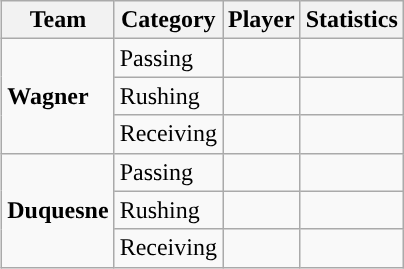<table class="wikitable" style="float: right;">
<tr>
<th>Team</th>
<th>Category</th>
<th>Player</th>
<th>Statistics</th>
</tr>
<tr>
<td rowspan=3><strong>Wagner</strong></td>
<td>Passing</td>
<td></td>
<td></td>
</tr>
<tr>
<td>Rushing</td>
<td></td>
<td></td>
</tr>
<tr>
<td>Receiving</td>
<td></td>
<td></td>
</tr>
<tr>
<td rowspan=3><strong>Duquesne</strong></td>
<td>Passing</td>
<td></td>
<td></td>
</tr>
<tr>
<td>Rushing</td>
<td></td>
<td></td>
</tr>
<tr>
<td>Receiving</td>
<td></td>
<td></td>
</tr>
</table>
